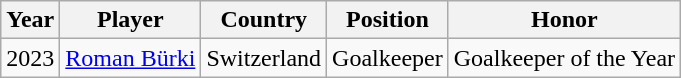<table class="wikitable">
<tr>
<th>Year</th>
<th>Player</th>
<th>Country</th>
<th>Position</th>
<th>Honor</th>
</tr>
<tr>
<td>2023</td>
<td><a href='#'>Roman Bürki</a></td>
<td> Switzerland</td>
<td>Goalkeeper</td>
<td>Goalkeeper of the Year</td>
</tr>
</table>
